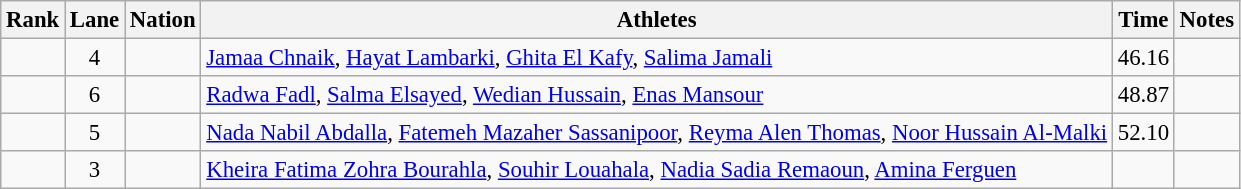<table class="wikitable sortable" style="text-align:center;font-size:95%">
<tr>
<th>Rank</th>
<th>Lane</th>
<th>Nation</th>
<th>Athletes</th>
<th>Time</th>
<th>Notes</th>
</tr>
<tr>
<td></td>
<td>4</td>
<td align=left></td>
<td align=left><a href='#'>Jamaa Chnaik</a>, <a href='#'>Hayat Lambarki</a>, <a href='#'>Ghita El Kafy</a>, <a href='#'>Salima Jamali</a></td>
<td>46.16</td>
<td></td>
</tr>
<tr>
<td></td>
<td>6</td>
<td align=left></td>
<td align=left><a href='#'>Radwa Fadl</a>, <a href='#'>Salma Elsayed</a>, <a href='#'>Wedian Hussain</a>, <a href='#'>Enas Mansour</a></td>
<td>48.87</td>
<td></td>
</tr>
<tr>
<td></td>
<td>5</td>
<td align=left></td>
<td align=left><a href='#'>Nada Nabil Abdalla</a>, <a href='#'>Fatemeh Mazaher Sassanipoor</a>, <a href='#'>Reyma Alen Thomas</a>, <a href='#'>Noor Hussain Al-Malki</a></td>
<td>52.10</td>
<td></td>
</tr>
<tr>
<td></td>
<td>3</td>
<td align=left></td>
<td align=left><a href='#'>Kheira Fatima Zohra Bourahla</a>, <a href='#'>Souhir Louahala</a>, <a href='#'>Nadia Sadia Remaoun</a>, <a href='#'>Amina Ferguen</a></td>
<td></td>
<td></td>
</tr>
</table>
